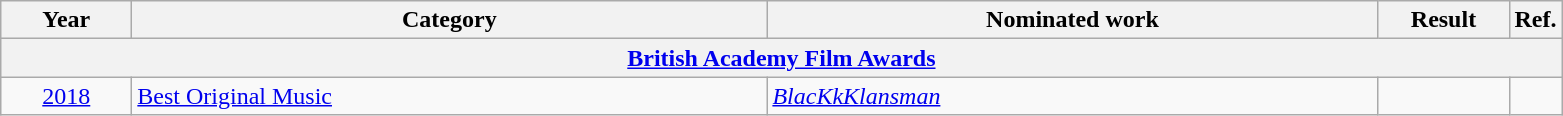<table class=wikitable>
<tr>
<th scope="col" style="width:5em;">Year</th>
<th scope="col" style="width:26em;">Category</th>
<th scope="col" style="width:25em;">Nominated work</th>
<th scope="col" style="width:5em;">Result</th>
<th>Ref.</th>
</tr>
<tr>
<th colspan=5><a href='#'>British Academy Film Awards</a></th>
</tr>
<tr>
<td style="text-align:center;"><a href='#'>2018</a></td>
<td><a href='#'>Best Original Music</a></td>
<td><em><a href='#'>BlacKkKlansman</a></em></td>
<td></td>
<td align="center"></td>
</tr>
</table>
